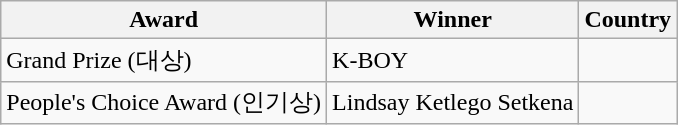<table class="wikitable">
<tr>
<th>Award</th>
<th>Winner</th>
<th>Country</th>
</tr>
<tr>
<td>Grand Prize (대상)</td>
<td>K-BOY</td>
<td></td>
</tr>
<tr>
<td>People's Choice Award (인기상)</td>
<td>Lindsay Ketlego Setkena</td>
<td></td>
</tr>
</table>
